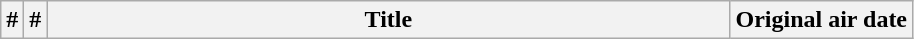<table class="wikitable plainrowheaders">
<tr>
<th>#</th>
<th>#</th>
<th style="width:28em;">Title</th>
<th>Original air date<br>











</th>
</tr>
</table>
